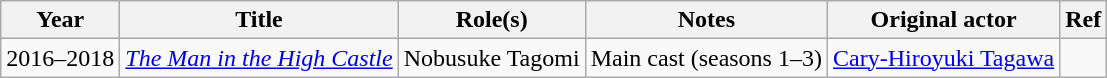<table class="wikitable plainrowheaders sortable">
<tr>
<th scope="col">Year</th>
<th scope="col">Title</th>
<th scope="col">Role(s)</th>
<th scope="col">Notes</th>
<th scope="col">Original actor</th>
<th scope="col" class="unsortable">Ref</th>
</tr>
<tr>
<td>2016–2018</td>
<td><em><a href='#'>The Man in the High Castle</a></em></td>
<td>Nobusuke Tagomi</td>
<td>Main cast (seasons 1–3)</td>
<td><a href='#'>Cary-Hiroyuki Tagawa</a></td>
<td></td>
</tr>
</table>
